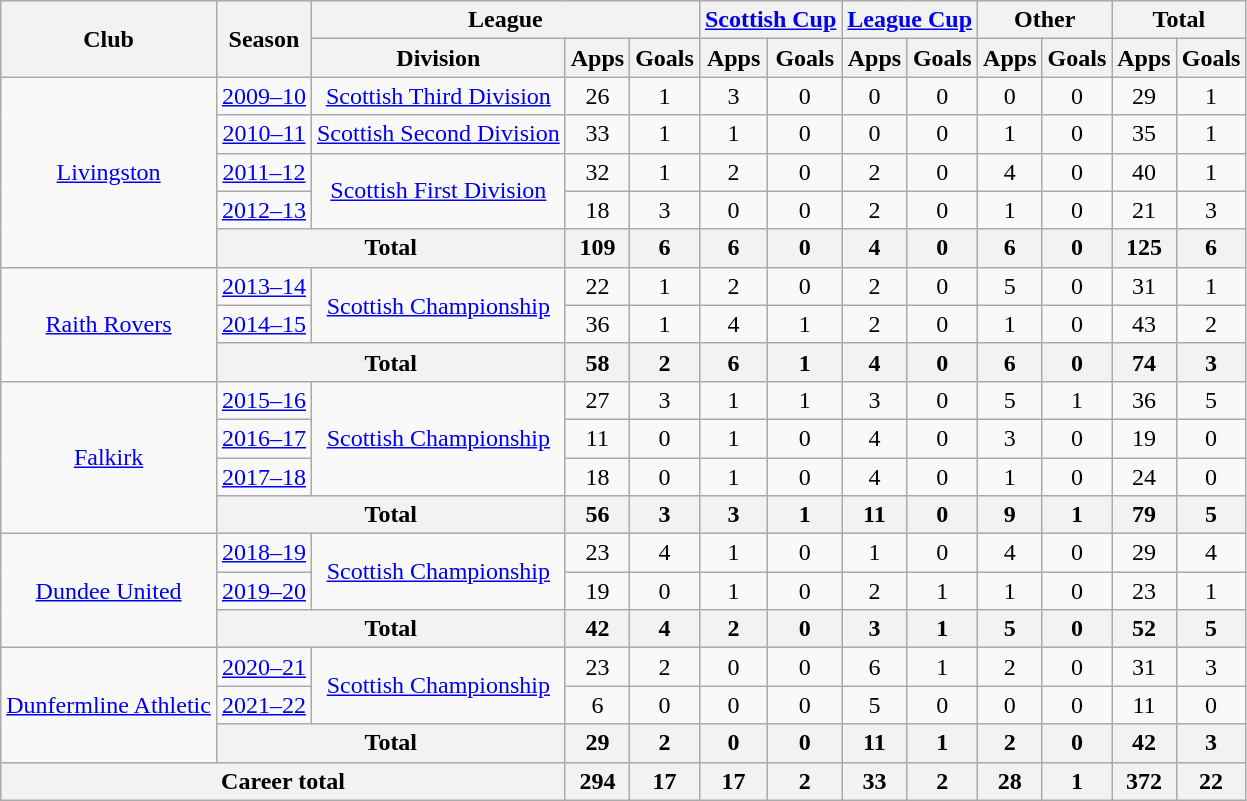<table class="wikitable" style="text-align:center">
<tr>
<th rowspan="2">Club</th>
<th rowspan="2">Season</th>
<th colspan="3">League</th>
<th colspan="2"><a href='#'>Scottish Cup</a></th>
<th colspan="2"><a href='#'>League Cup</a></th>
<th colspan="2">Other</th>
<th colspan="2">Total</th>
</tr>
<tr>
<th>Division</th>
<th>Apps</th>
<th>Goals</th>
<th>Apps</th>
<th>Goals</th>
<th>Apps</th>
<th>Goals</th>
<th>Apps</th>
<th>Goals</th>
<th>Apps</th>
<th>Goals</th>
</tr>
<tr>
<td rowspan="5"><a href='#'>Livingston</a></td>
<td><a href='#'>2009–10</a></td>
<td><a href='#'>Scottish Third Division</a></td>
<td>26</td>
<td>1</td>
<td>3</td>
<td>0</td>
<td>0</td>
<td>0</td>
<td>0</td>
<td>0</td>
<td>29</td>
<td>1</td>
</tr>
<tr>
<td><a href='#'>2010–11</a></td>
<td><a href='#'>Scottish Second Division</a></td>
<td>33</td>
<td>1</td>
<td>1</td>
<td>0</td>
<td>0</td>
<td>0</td>
<td>1</td>
<td>0</td>
<td>35</td>
<td>1</td>
</tr>
<tr>
<td><a href='#'>2011–12</a></td>
<td rowspan="2"><a href='#'>Scottish First Division</a></td>
<td>32</td>
<td>1</td>
<td>2</td>
<td>0</td>
<td>2</td>
<td>0</td>
<td>4</td>
<td>0</td>
<td>40</td>
<td>1</td>
</tr>
<tr>
<td><a href='#'>2012–13</a></td>
<td>18</td>
<td>3</td>
<td>0</td>
<td>0</td>
<td>2</td>
<td>0</td>
<td>1</td>
<td>0</td>
<td>21</td>
<td>3</td>
</tr>
<tr>
<th colspan="2">Total</th>
<th>109</th>
<th>6</th>
<th>6</th>
<th>0</th>
<th>4</th>
<th>0</th>
<th>6</th>
<th>0</th>
<th>125</th>
<th>6</th>
</tr>
<tr>
<td rowspan="3"><a href='#'>Raith Rovers</a></td>
<td><a href='#'>2013–14</a></td>
<td rowspan="2"><a href='#'>Scottish Championship</a></td>
<td>22</td>
<td>1</td>
<td>2</td>
<td>0</td>
<td>2</td>
<td>0</td>
<td>5</td>
<td>0</td>
<td>31</td>
<td>1</td>
</tr>
<tr>
<td><a href='#'>2014–15</a></td>
<td>36</td>
<td>1</td>
<td>4</td>
<td>1</td>
<td>2</td>
<td>0</td>
<td>1</td>
<td>0</td>
<td>43</td>
<td>2</td>
</tr>
<tr>
<th colspan="2">Total</th>
<th>58</th>
<th>2</th>
<th>6</th>
<th>1</th>
<th>4</th>
<th>0</th>
<th>6</th>
<th>0</th>
<th>74</th>
<th>3</th>
</tr>
<tr>
<td rowspan="4"><a href='#'>Falkirk</a></td>
<td><a href='#'>2015–16</a></td>
<td rowspan="3"><a href='#'>Scottish Championship</a></td>
<td>27</td>
<td>3</td>
<td>1</td>
<td>1</td>
<td>3</td>
<td>0</td>
<td>5</td>
<td>1</td>
<td>36</td>
<td>5</td>
</tr>
<tr>
<td><a href='#'>2016–17</a></td>
<td>11</td>
<td>0</td>
<td>1</td>
<td>0</td>
<td>4</td>
<td>0</td>
<td>3</td>
<td>0</td>
<td>19</td>
<td>0</td>
</tr>
<tr>
<td><a href='#'>2017–18</a></td>
<td>18</td>
<td>0</td>
<td>1</td>
<td>0</td>
<td>4</td>
<td>0</td>
<td>1</td>
<td>0</td>
<td>24</td>
<td>0</td>
</tr>
<tr>
<th colspan="2">Total</th>
<th>56</th>
<th>3</th>
<th>3</th>
<th>1</th>
<th>11</th>
<th>0</th>
<th>9</th>
<th>1</th>
<th>79</th>
<th>5</th>
</tr>
<tr>
<td rowspan=3><a href='#'>Dundee United</a></td>
<td><a href='#'>2018–19</a></td>
<td rowspan=2><a href='#'>Scottish Championship</a></td>
<td>23</td>
<td>4</td>
<td>1</td>
<td>0</td>
<td>1</td>
<td>0</td>
<td>4</td>
<td>0</td>
<td>29</td>
<td>4</td>
</tr>
<tr>
<td><a href='#'>2019–20</a></td>
<td>19</td>
<td>0</td>
<td>1</td>
<td>0</td>
<td>2</td>
<td>1</td>
<td>1</td>
<td>0</td>
<td>23</td>
<td>1</td>
</tr>
<tr>
<th colspan=2>Total</th>
<th>42</th>
<th>4</th>
<th>2</th>
<th>0</th>
<th>3</th>
<th>1</th>
<th>5</th>
<th>0</th>
<th>52</th>
<th>5</th>
</tr>
<tr>
<td rowspan="3"><a href='#'>Dunfermline Athletic</a></td>
<td><a href='#'>2020–21</a></td>
<td rowspan="2"><a href='#'>Scottish Championship</a></td>
<td>23</td>
<td>2</td>
<td>0</td>
<td>0</td>
<td>6</td>
<td>1</td>
<td>2</td>
<td>0</td>
<td>31</td>
<td>3</td>
</tr>
<tr>
<td><a href='#'>2021–22</a></td>
<td>6</td>
<td>0</td>
<td>0</td>
<td>0</td>
<td>5</td>
<td>0</td>
<td>0</td>
<td>0</td>
<td>11</td>
<td>0</td>
</tr>
<tr>
<th colspan="2">Total</th>
<th>29</th>
<th>2</th>
<th>0</th>
<th>0</th>
<th>11</th>
<th>1</th>
<th>2</th>
<th>0</th>
<th>42</th>
<th>3</th>
</tr>
<tr>
<th colspan="3">Career total</th>
<th>294</th>
<th>17</th>
<th>17</th>
<th>2</th>
<th>33</th>
<th>2</th>
<th>28</th>
<th>1</th>
<th>372</th>
<th>22</th>
</tr>
</table>
